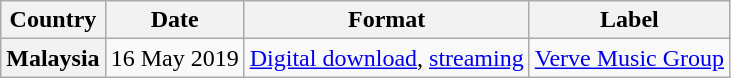<table class="wikitable plainrowheaders">
<tr>
<th>Country</th>
<th>Date</th>
<th>Format</th>
<th>Label</th>
</tr>
<tr>
<th scope="row">Malaysia</th>
<td>16 May 2019</td>
<td><a href='#'>Digital download</a>, <a href='#'>streaming</a></td>
<td><a href='#'>Verve Music Group</a></td>
</tr>
</table>
